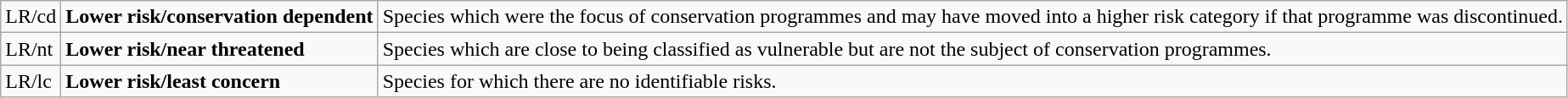<table class="wikitable" style="text-align:left">
<tr>
<td>LR/cd</td>
<td><strong>Lower risk/conservation dependent</strong></td>
<td>Species which were the focus of conservation programmes and may have moved into a higher risk category if that programme was discontinued.</td>
</tr>
<tr>
<td>LR/nt</td>
<td><strong>Lower risk/near threatened</strong></td>
<td>Species which are close to being classified as vulnerable but are not the subject of conservation programmes.</td>
</tr>
<tr>
<td>LR/lc</td>
<td><strong>Lower risk/least concern</strong></td>
<td>Species for which there are no identifiable risks.</td>
</tr>
</table>
